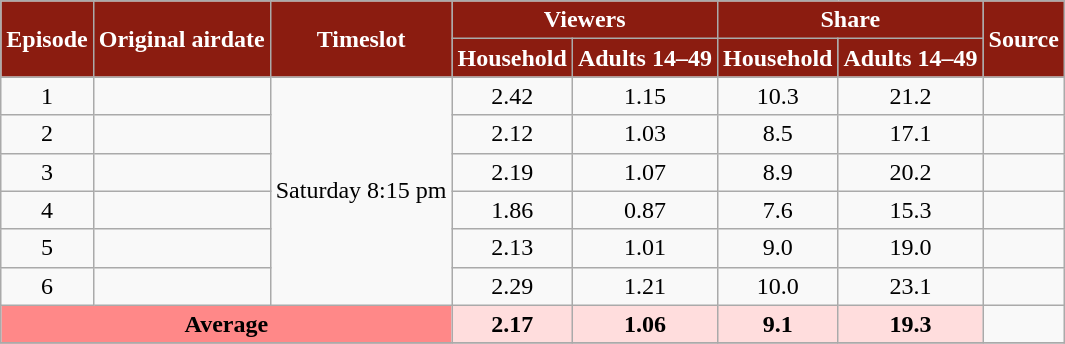<table class="wikitable" style="text-align:center;">
<tr>
<th style="background:#8b1c10; color:#fff;" rowspan="2">Episode</th>
<th style="background:#8b1c10; color:#fff;" rowspan="2">Original airdate</th>
<th style="background:#8b1c10; color:#fff;" rowspan="2">Timeslot</th>
<th style="background:#8b1c10; color:#fff;" colspan="2">Viewers<br><small></small></th>
<th style="background:#8b1c10; color:#fff;" colspan="2">Share<br><small></small></th>
<th style="background:#8b1c10; color:#fff;" rowspan="2">Source</th>
</tr>
<tr>
<th style="background:#8b1c10; color:#fff;">Household</th>
<th style="background:#8b1c10; color:#fff;">Adults 14–49</th>
<th style="background:#8b1c10; color:#fff;">Household</th>
<th style="background:#8b1c10; color:#fff;">Adults 14–49</th>
</tr>
<tr>
<td>1</td>
<td></td>
<td rowspan="6">Saturday 8:15 pm</td>
<td>2.42</td>
<td>1.15</td>
<td>10.3</td>
<td>21.2</td>
<td></td>
</tr>
<tr>
<td>2</td>
<td></td>
<td>2.12</td>
<td>1.03</td>
<td>8.5</td>
<td>17.1</td>
<td></td>
</tr>
<tr>
<td>3</td>
<td></td>
<td>2.19</td>
<td>1.07</td>
<td>8.9</td>
<td>20.2</td>
<td></td>
</tr>
<tr>
<td>4</td>
<td></td>
<td>1.86</td>
<td>0.87</td>
<td>7.6</td>
<td>15.3</td>
<td></td>
</tr>
<tr>
<td>5</td>
<td></td>
<td>2.13</td>
<td>1.01</td>
<td>9.0</td>
<td>19.0</td>
<td></td>
</tr>
<tr>
<td>6</td>
<td></td>
<td>2.29</td>
<td>1.21</td>
<td>10.0</td>
<td>23.1</td>
<td></td>
</tr>
<tr>
<th style="background:#ff8888;" colspan="3">Average</th>
<td style="background:#ffdddd;"><strong>2.17</strong></td>
<td style="background:#ffdddd;"><strong>1.06</strong></td>
<td style="background:#ffdddd;"><strong>9.1</strong></td>
<td style="background:#ffdddd;"><strong>19.3</strong></td>
<td></td>
</tr>
<tr>
</tr>
</table>
